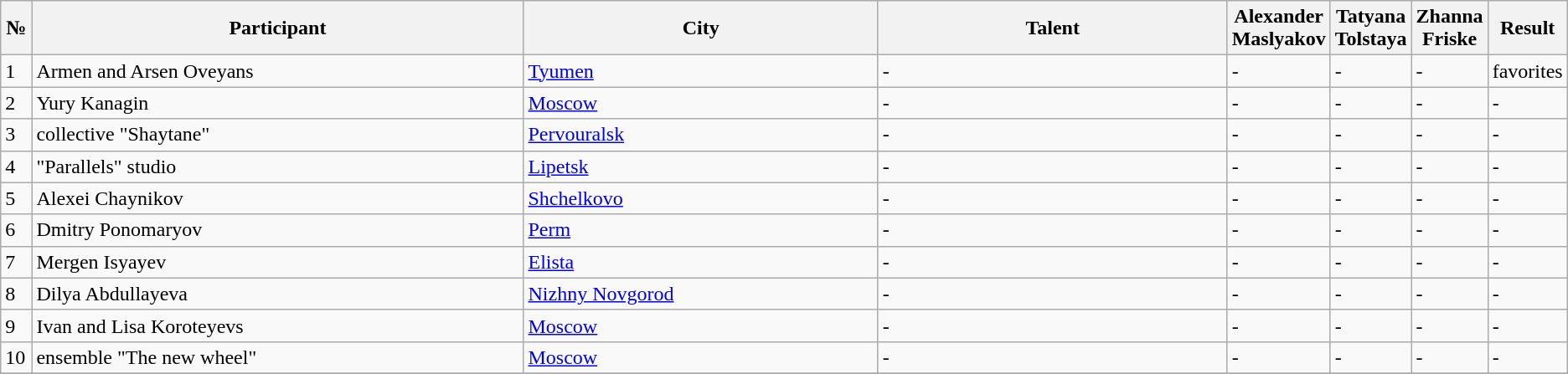<table class="wikitable">
<tr>
<th width="2%">№</th>
<th width="35%">Participant</th>
<th width="25%">City</th>
<th width="25%">Talent</th>
<th width="3%">Alexander Maslyakov</th>
<th width="3%">Tatyana Tolstaya</th>
<th width="3%">Zhanna Friske</th>
<th width="3%">Result</th>
</tr>
<tr>
<td>1</td>
<td>Armen and Arsen Oveyans</td>
<td><a href='#'>Tyumen</a></td>
<td>-</td>
<td>-</td>
<td>-</td>
<td>-</td>
<td>favorites</td>
</tr>
<tr>
<td>2</td>
<td>Yury Kanagin</td>
<td><a href='#'>Moscow</a></td>
<td>-</td>
<td>-</td>
<td>-</td>
<td>-</td>
<td>-</td>
</tr>
<tr>
<td>3</td>
<td>collective "Shaytane"</td>
<td><a href='#'>Pervouralsk</a></td>
<td>-</td>
<td>-</td>
<td>-</td>
<td>-</td>
<td>-</td>
</tr>
<tr>
<td>4</td>
<td>"Parallels" studio</td>
<td><a href='#'>Lipetsk</a></td>
<td>-</td>
<td>-</td>
<td>-</td>
<td>-</td>
<td>-</td>
</tr>
<tr>
<td>5</td>
<td>Alexei Chaynikov</td>
<td><a href='#'>Shchelkovo</a></td>
<td>-</td>
<td>-</td>
<td>-</td>
<td>-</td>
<td>-</td>
</tr>
<tr>
<td>6</td>
<td>Dmitry Ponomaryov</td>
<td><a href='#'>Perm</a></td>
<td>-</td>
<td>-</td>
<td>-</td>
<td>-</td>
<td>-</td>
</tr>
<tr>
<td>7</td>
<td>Mergen Isyayev</td>
<td><a href='#'>Elista</a></td>
<td>-</td>
<td>-</td>
<td>-</td>
<td>-</td>
<td>-</td>
</tr>
<tr>
<td>8</td>
<td>Dilya Abdullayeva</td>
<td><a href='#'>Nizhny Novgorod</a></td>
<td>-</td>
<td>-</td>
<td>-</td>
<td>-</td>
<td>-</td>
</tr>
<tr>
<td>9</td>
<td>Ivan and Lisa Koroteyevs</td>
<td><a href='#'>Moscow</a></td>
<td>-</td>
<td>-</td>
<td>-</td>
<td>-</td>
<td>-</td>
</tr>
<tr>
<td>10</td>
<td>ensemble "The new wheel"</td>
<td><a href='#'>Moscow</a></td>
<td>-</td>
<td>-</td>
<td>-</td>
<td>-</td>
<td>-</td>
</tr>
<tr>
</tr>
</table>
